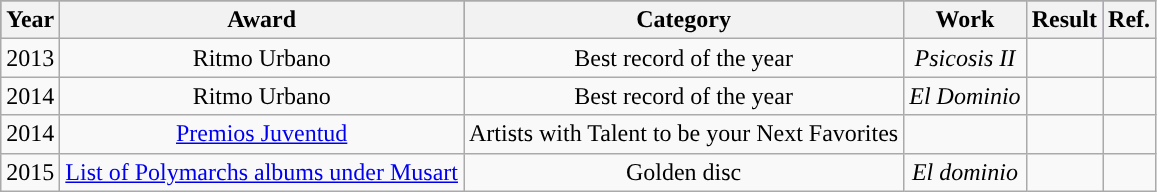<table class="wikitable plainrowheaders" style="text-align:center;">
<tr style="background:#96c;">
<th scope="col">Year</th>
<th scope="col">Award</th>
<th scope="col">Category</th>
<th scope="col">Work</th>
<th scope="col">Result</th>
<th scope="col">Ref.</th>
</tr>
<tr>
<td>2013</td>
<td rowspan="1" scope="row">Ritmo Urbano</td>
<td>Best record of the year</td>
<td><em>Psicosis II</em></td>
<td></td>
<td rowspan="1" scope="row"></td>
</tr>
<tr>
<td>2014</td>
<td rowspan="1" scope="row">Ritmo Urbano</td>
<td>Best record of the year</td>
<td><em>El Dominio</em></td>
<td></td>
<td rowspan="1" scope="row"></td>
</tr>
<tr>
<td>2014</td>
<td rowspan="1" scope="row"><a href='#'>Premios Juventud</a></td>
<td>Artists with Talent to be your Next Favorites</td>
<td></td>
<td></td>
<td rowspan="1" scope="row"></td>
</tr>
<tr>
<td>2015</td>
<td rowspan="1" scope="row"><a href='#'>List of Polymarchs albums under Musart</a></td>
<td>Golden disc</td>
<td><em>El dominio</em></td>
<td></td>
<td rowspan="1" scope="row"></td>
</tr>
</table>
